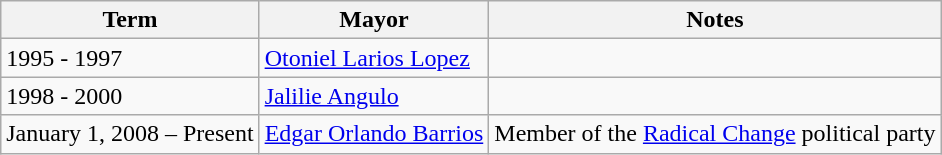<table class="wikitable">
<tr>
<th>Term</th>
<th>Mayor</th>
<th>Notes</th>
</tr>
<tr>
<td>1995 - 1997</td>
<td><a href='#'>Otoniel Larios Lopez</a></td>
<td></td>
</tr>
<tr>
<td>1998 - 2000</td>
<td><a href='#'>Jalilie Angulo</a></td>
<td></td>
</tr>
<tr>
<td>January 1, 2008 – Present</td>
<td><a href='#'>Edgar Orlando Barrios</a></td>
<td>Member of the <a href='#'>Radical Change</a> political party</td>
</tr>
</table>
